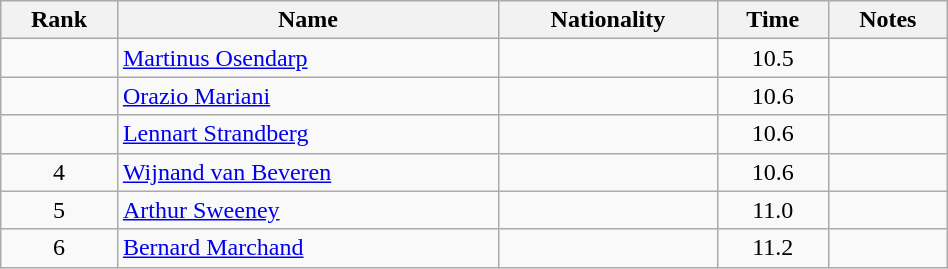<table class="wikitable sortable" style="text-align:center;width: 50%">
<tr>
<th>Rank</th>
<th>Name</th>
<th>Nationality</th>
<th>Time</th>
<th>Notes</th>
</tr>
<tr>
<td></td>
<td align=left><a href='#'>Martinus Osendarp</a></td>
<td align=left></td>
<td>10.5</td>
<td></td>
</tr>
<tr>
<td></td>
<td align=left><a href='#'>Orazio Mariani</a></td>
<td align=left></td>
<td>10.6</td>
<td></td>
</tr>
<tr>
<td></td>
<td align=left><a href='#'>Lennart Strandberg</a></td>
<td align=left></td>
<td>10.6</td>
<td></td>
</tr>
<tr>
<td>4</td>
<td align=left><a href='#'>Wijnand van Beveren</a></td>
<td align=left></td>
<td>10.6</td>
<td></td>
</tr>
<tr>
<td>5</td>
<td align=left><a href='#'>Arthur Sweeney</a></td>
<td align=left></td>
<td>11.0</td>
<td></td>
</tr>
<tr>
<td>6</td>
<td align=left><a href='#'>Bernard Marchand</a></td>
<td align=left></td>
<td>11.2</td>
<td></td>
</tr>
</table>
